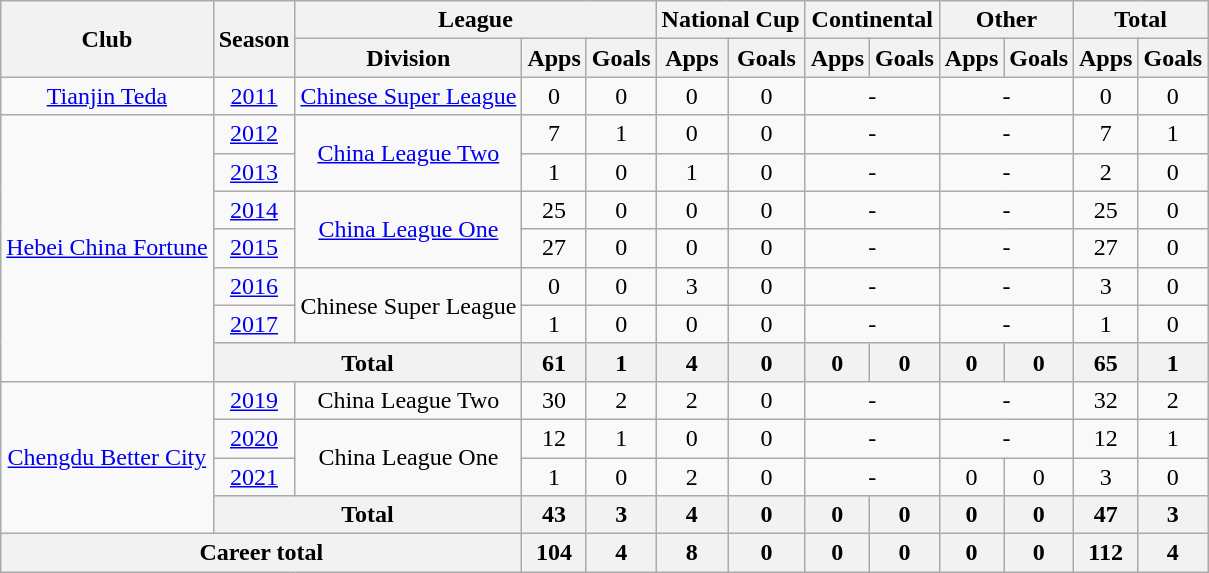<table class="wikitable" style="text-align: center">
<tr>
<th rowspan="2">Club</th>
<th rowspan="2">Season</th>
<th colspan="3">League</th>
<th colspan="2">National Cup</th>
<th colspan="2">Continental</th>
<th colspan="2">Other</th>
<th colspan="2">Total</th>
</tr>
<tr>
<th>Division</th>
<th>Apps</th>
<th>Goals</th>
<th>Apps</th>
<th>Goals</th>
<th>Apps</th>
<th>Goals</th>
<th>Apps</th>
<th>Goals</th>
<th>Apps</th>
<th>Goals</th>
</tr>
<tr>
<td><a href='#'>Tianjin Teda</a></td>
<td><a href='#'>2011</a></td>
<td><a href='#'>Chinese Super League</a></td>
<td>0</td>
<td>0</td>
<td>0</td>
<td>0</td>
<td colspan="2">-</td>
<td colspan="2">-</td>
<td>0</td>
<td>0</td>
</tr>
<tr>
<td rowspan=7><a href='#'>Hebei China Fortune</a></td>
<td><a href='#'>2012</a></td>
<td rowspan="2"><a href='#'>China League Two</a></td>
<td>7</td>
<td>1</td>
<td>0</td>
<td>0</td>
<td colspan="2">-</td>
<td colspan="2">-</td>
<td>7</td>
<td>1</td>
</tr>
<tr>
<td><a href='#'>2013</a></td>
<td>1</td>
<td>0</td>
<td>1</td>
<td>0</td>
<td colspan="2">-</td>
<td colspan="2">-</td>
<td>2</td>
<td>0</td>
</tr>
<tr>
<td><a href='#'>2014</a></td>
<td rowspan="2"><a href='#'>China League One</a></td>
<td>25</td>
<td>0</td>
<td>0</td>
<td>0</td>
<td colspan="2">-</td>
<td colspan="2">-</td>
<td>25</td>
<td>0</td>
</tr>
<tr>
<td><a href='#'>2015</a></td>
<td>27</td>
<td>0</td>
<td>0</td>
<td>0</td>
<td colspan="2">-</td>
<td colspan="2">-</td>
<td>27</td>
<td>0</td>
</tr>
<tr>
<td><a href='#'>2016</a></td>
<td rowspan="2">Chinese Super League</td>
<td>0</td>
<td>0</td>
<td>3</td>
<td>0</td>
<td colspan="2">-</td>
<td colspan="2">-</td>
<td>3</td>
<td>0</td>
</tr>
<tr>
<td><a href='#'>2017</a></td>
<td>1</td>
<td>0</td>
<td>0</td>
<td>0</td>
<td colspan="2">-</td>
<td colspan="2">-</td>
<td>1</td>
<td>0</td>
</tr>
<tr>
<th colspan="2">Total</th>
<th>61</th>
<th>1</th>
<th>4</th>
<th>0</th>
<th>0</th>
<th>0</th>
<th>0</th>
<th>0</th>
<th>65</th>
<th>1</th>
</tr>
<tr>
<td rowspan=4><a href='#'>Chengdu Better City</a></td>
<td><a href='#'>2019</a></td>
<td>China League Two</td>
<td>30</td>
<td>2</td>
<td>2</td>
<td>0</td>
<td colspan="2">-</td>
<td colspan="2">-</td>
<td>32</td>
<td>2</td>
</tr>
<tr>
<td><a href='#'>2020</a></td>
<td rowspan=2>China League One</td>
<td>12</td>
<td>1</td>
<td>0</td>
<td>0</td>
<td colspan="2">-</td>
<td colspan="2">-</td>
<td>12</td>
<td>1</td>
</tr>
<tr>
<td><a href='#'>2021</a></td>
<td>1</td>
<td>0</td>
<td>2</td>
<td>0</td>
<td colspan="2">-</td>
<td>0</td>
<td>0</td>
<td>3</td>
<td>0</td>
</tr>
<tr>
<th colspan="2">Total</th>
<th>43</th>
<th>3</th>
<th>4</th>
<th>0</th>
<th>0</th>
<th>0</th>
<th>0</th>
<th>0</th>
<th>47</th>
<th>3</th>
</tr>
<tr>
<th colspan=3>Career total</th>
<th>104</th>
<th>4</th>
<th>8</th>
<th>0</th>
<th>0</th>
<th>0</th>
<th>0</th>
<th>0</th>
<th>112</th>
<th>4</th>
</tr>
</table>
